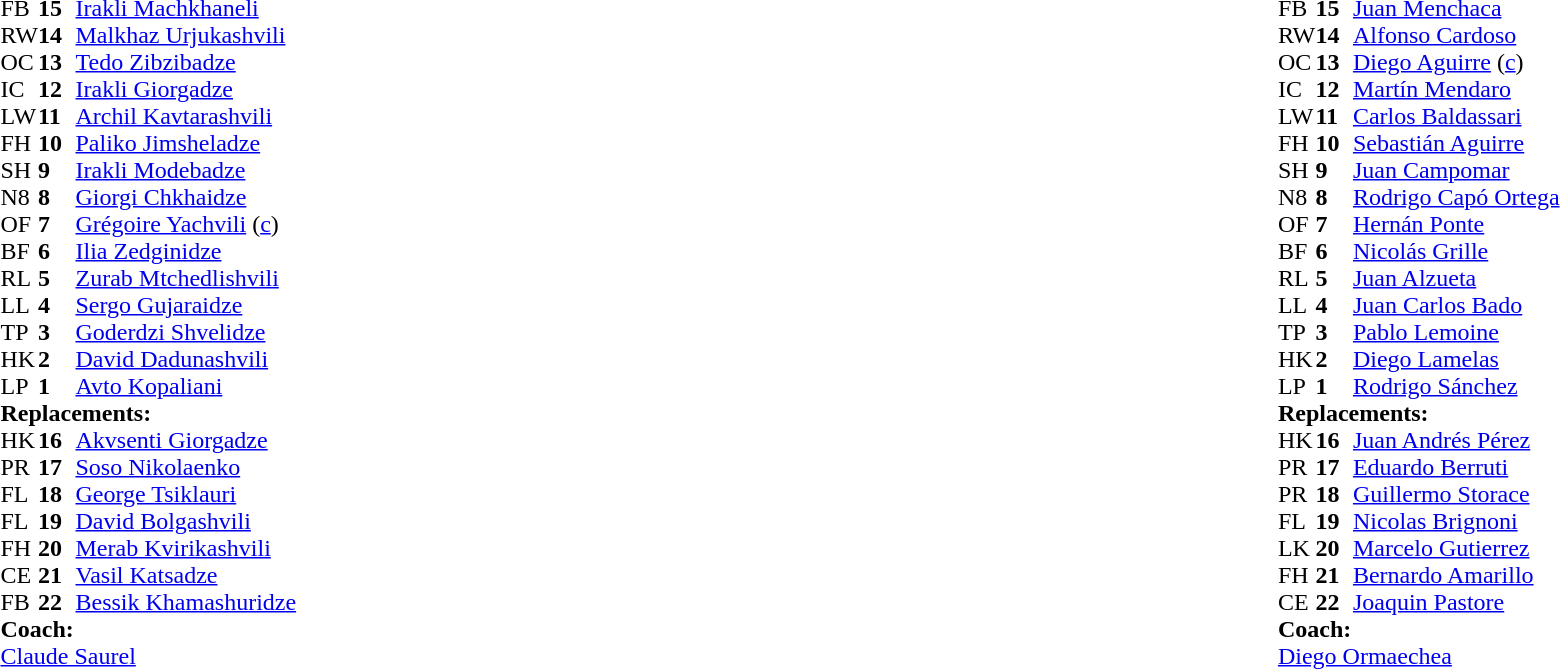<table style="width:100%">
<tr>
<td style="vertical-align:top;width:50%"><br><table cellspacing="0" cellpadding="0">
<tr>
<th width="25"></th>
<th width="25"></th>
</tr>
<tr>
<td>FB</td>
<td><strong>15</strong></td>
<td><a href='#'>Irakli Machkhaneli</a></td>
</tr>
<tr>
<td>RW</td>
<td><strong>14</strong></td>
<td><a href='#'>Malkhaz Urjukashvili</a></td>
</tr>
<tr>
<td>OC</td>
<td><strong>13</strong></td>
<td><a href='#'>Tedo Zibzibadze</a></td>
</tr>
<tr>
<td>IC</td>
<td><strong>12</strong></td>
<td><a href='#'>Irakli Giorgadze</a></td>
</tr>
<tr>
<td>LW</td>
<td><strong>11</strong></td>
<td><a href='#'>Archil Kavtarashvili</a></td>
</tr>
<tr>
<td>FH</td>
<td><strong>10</strong></td>
<td><a href='#'>Paliko Jimsheladze</a></td>
</tr>
<tr>
<td>SH</td>
<td><strong>9</strong></td>
<td><a href='#'>Irakli Modebadze</a></td>
</tr>
<tr>
<td>N8</td>
<td><strong>8</strong></td>
<td><a href='#'>Giorgi Chkhaidze</a></td>
</tr>
<tr>
<td>OF</td>
<td><strong>7</strong></td>
<td><a href='#'>Grégoire Yachvili</a> (<a href='#'>c</a>)</td>
</tr>
<tr>
<td>BF</td>
<td><strong>6</strong></td>
<td><a href='#'>Ilia Zedginidze</a></td>
</tr>
<tr>
<td>RL</td>
<td><strong>5</strong></td>
<td><a href='#'>Zurab Mtchedlishvili</a></td>
</tr>
<tr>
<td>LL</td>
<td><strong>4</strong></td>
<td><a href='#'>Sergo Gujaraidze</a></td>
</tr>
<tr>
<td>TP</td>
<td><strong>3</strong></td>
<td><a href='#'>Goderdzi Shvelidze</a></td>
</tr>
<tr>
<td>HK</td>
<td><strong>2</strong></td>
<td><a href='#'>David Dadunashvili</a></td>
</tr>
<tr>
<td>LP</td>
<td><strong>1</strong></td>
<td><a href='#'>Avto Kopaliani</a></td>
</tr>
<tr>
<td colspan="3"><strong>Replacements:</strong></td>
</tr>
<tr>
<td>HK</td>
<td><strong>16</strong></td>
<td><a href='#'>Akvsenti Giorgadze</a></td>
</tr>
<tr>
<td>PR</td>
<td><strong>17</strong></td>
<td><a href='#'>Soso Nikolaenko</a></td>
</tr>
<tr>
<td>FL</td>
<td><strong>18</strong></td>
<td><a href='#'>George Tsiklauri</a></td>
</tr>
<tr>
<td>FL</td>
<td><strong>19</strong></td>
<td><a href='#'>David Bolgashvili</a></td>
</tr>
<tr>
<td>FH</td>
<td><strong>20</strong></td>
<td><a href='#'>Merab Kvirikashvili</a></td>
</tr>
<tr>
<td>CE</td>
<td><strong>21</strong></td>
<td><a href='#'>Vasil Katsadze</a></td>
</tr>
<tr>
<td>FB</td>
<td><strong>22</strong></td>
<td><a href='#'>Bessik Khamashuridze</a></td>
</tr>
<tr>
<td colspan="3"><strong>Coach:</strong></td>
</tr>
<tr>
<td colspan="3"> <a href='#'>Claude Saurel</a></td>
</tr>
</table>
</td>
<td style="vertical-align:top"></td>
<td style="vertical-align:top;width:50%"><br><table cellspacing="0" cellpadding="0" style="margin:auto">
<tr>
<th width="25"></th>
<th width="25"></th>
</tr>
<tr>
<td>FB</td>
<td><strong>15</strong></td>
<td><a href='#'>Juan Menchaca</a></td>
</tr>
<tr>
<td>RW</td>
<td><strong>14</strong></td>
<td><a href='#'>Alfonso Cardoso</a></td>
</tr>
<tr>
<td>OC</td>
<td><strong>13</strong></td>
<td><a href='#'>Diego Aguirre</a> (<a href='#'>c</a>)</td>
</tr>
<tr>
<td>IC</td>
<td><strong>12</strong></td>
<td><a href='#'>Martín Mendaro</a></td>
</tr>
<tr>
<td>LW</td>
<td><strong>11</strong></td>
<td><a href='#'>Carlos Baldassari</a></td>
</tr>
<tr>
<td>FH</td>
<td><strong>10</strong></td>
<td><a href='#'>Sebastián Aguirre</a></td>
</tr>
<tr>
<td>SH</td>
<td><strong>9</strong></td>
<td><a href='#'>Juan Campomar</a></td>
</tr>
<tr>
<td>N8</td>
<td><strong>8</strong></td>
<td><a href='#'>Rodrigo Capó Ortega</a></td>
</tr>
<tr>
<td>OF</td>
<td><strong>7</strong></td>
<td><a href='#'>Hernán Ponte</a></td>
</tr>
<tr>
<td>BF</td>
<td><strong>6</strong></td>
<td><a href='#'>Nicolás Grille</a></td>
</tr>
<tr>
<td>RL</td>
<td><strong>5</strong></td>
<td><a href='#'>Juan Alzueta</a></td>
</tr>
<tr>
<td>LL</td>
<td><strong>4</strong></td>
<td><a href='#'>Juan Carlos Bado</a></td>
</tr>
<tr>
<td>TP</td>
<td><strong>3</strong></td>
<td><a href='#'>Pablo Lemoine</a></td>
</tr>
<tr>
<td>HK</td>
<td><strong>2</strong></td>
<td><a href='#'>Diego Lamelas</a></td>
</tr>
<tr>
<td>LP</td>
<td><strong>1</strong></td>
<td><a href='#'>Rodrigo Sánchez</a></td>
</tr>
<tr>
<td colspan="3"><strong>Replacements:</strong></td>
</tr>
<tr>
<td>HK</td>
<td><strong>16</strong></td>
<td><a href='#'>Juan Andrés Pérez</a></td>
</tr>
<tr>
<td>PR</td>
<td><strong>17</strong></td>
<td><a href='#'>Eduardo Berruti</a></td>
</tr>
<tr>
<td>PR</td>
<td><strong>18</strong></td>
<td><a href='#'>Guillermo Storace</a></td>
</tr>
<tr>
<td>FL</td>
<td><strong>19</strong></td>
<td><a href='#'>Nicolas Brignoni</a></td>
</tr>
<tr>
<td>LK</td>
<td><strong>20</strong></td>
<td><a href='#'>Marcelo Gutierrez</a></td>
</tr>
<tr>
<td>FH</td>
<td><strong>21</strong></td>
<td><a href='#'>Bernardo Amarillo</a></td>
</tr>
<tr>
<td>CE</td>
<td><strong>22</strong></td>
<td><a href='#'>Joaquin Pastore</a></td>
</tr>
<tr>
<td colspan="3"><strong>Coach:</strong></td>
</tr>
<tr>
<td colspan="3"><a href='#'>Diego Ormaechea</a></td>
</tr>
</table>
</td>
</tr>
</table>
